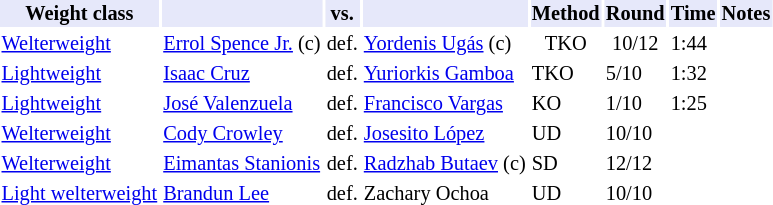<table class="toccolours" style="font-size: 85%;">
<tr>
<th style="background:#e6e8fa; color:#000; text-align:center;">Weight class</th>
<th style="background:#e6e8fa; color:#000; text-align:center;"></th>
<th style="background:#e6e8fa; color:#000; text-align:center;">vs.</th>
<th style="background:#e6e8fa; color:#000; text-align:center;"></th>
<th style="background:#e6e8fa; color:#000; text-align:center;">Method</th>
<th style="background:#e6e8fa; color:#000; text-align:center;">Round</th>
<th style="background:#e6e8fa; color:#000; text-align:center;">Time</th>
<th style="background:#e6e8fa; color:#000; text-align:center;">Notes</th>
</tr>
<tr>
<td><a href='#'>Welterweight</a></td>
<td> <a href='#'>Errol Spence Jr.</a> (c)</td>
<td>def.</td>
<td> <a href='#'>Yordenis Ugás</a> (c)</td>
<td align="center">TKO</td>
<td align="center">10/12</td>
<td>1:44</td>
<td></td>
</tr>
<tr>
<td><a href='#'>Lightweight</a></td>
<td> <a href='#'>Isaac Cruz</a></td>
<td>def.</td>
<td> <a href='#'>Yuriorkis Gamboa</a></td>
<td>TKO</td>
<td>5/10</td>
<td>1:32</td>
<td></td>
</tr>
<tr>
<td><a href='#'>Lightweight</a></td>
<td> <a href='#'>José Valenzuela</a></td>
<td>def.</td>
<td> <a href='#'>Francisco Vargas</a></td>
<td>KO</td>
<td>1/10</td>
<td>1:25</td>
<td></td>
</tr>
<tr>
<td><a href='#'>Welterweight</a></td>
<td> <a href='#'>Cody Crowley</a></td>
<td>def.</td>
<td> <a href='#'>Josesito López</a></td>
<td>UD</td>
<td>10/10</td>
<td></td>
<td></td>
</tr>
<tr>
<td><a href='#'>Welterweight</a></td>
<td> <a href='#'>Eimantas Stanionis</a></td>
<td>def.</td>
<td> <a href='#'>Radzhab Butaev</a> (c)</td>
<td>SD</td>
<td>12/12</td>
<td></td>
<td></td>
</tr>
<tr>
<td><a href='#'>Light welterweight</a></td>
<td> <a href='#'>Brandun Lee</a></td>
<td>def.</td>
<td> Zachary Ochoa</td>
<td>UD</td>
<td>10/10</td>
<td></td>
<td></td>
</tr>
</table>
